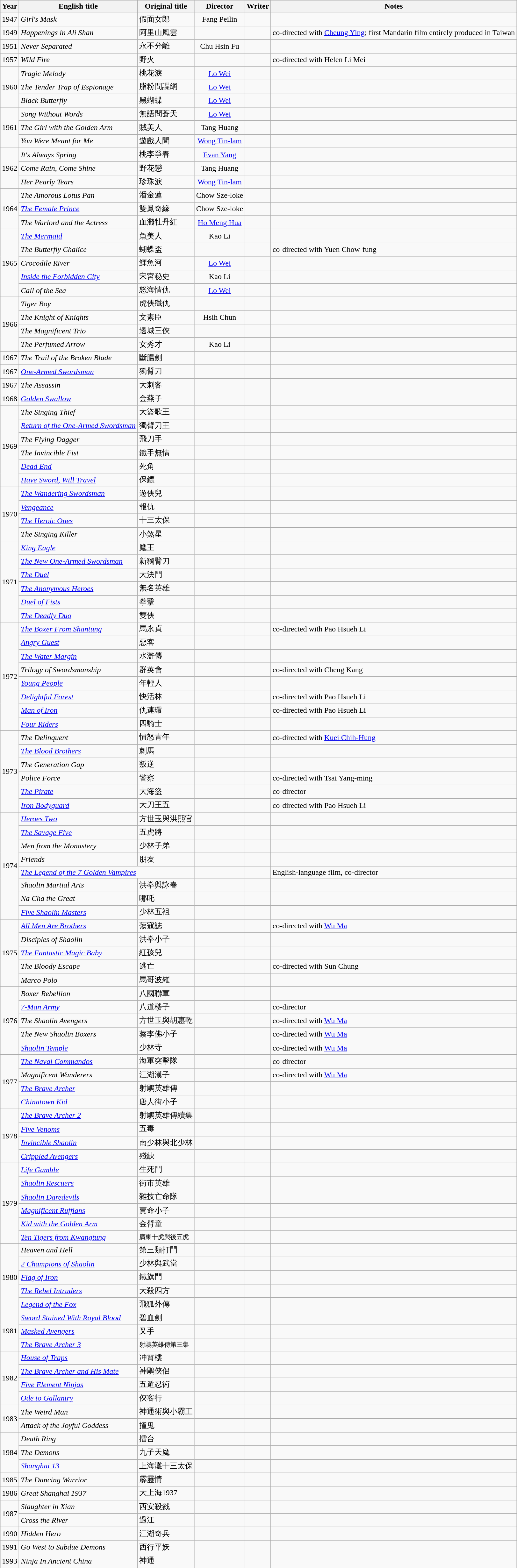<table class="wikitable sortable">
<tr>
<th>Year</th>
<th>English title</th>
<th>Original title</th>
<th>Director</th>
<th>Writer</th>
<th class="unsortable">Notes</th>
</tr>
<tr>
<td>1947</td>
<td><em>Girl's Mask</em></td>
<td>假面女郎</td>
<td align=middle>Fang Peilin</td>
<td></td>
<td></td>
</tr>
<tr>
<td>1949</td>
<td><em>Happenings in Ali Shan</em></td>
<td>阿里山風雲</td>
<td></td>
<td></td>
<td>co-directed with <a href='#'>Cheung Ying</a>; first Mandarin film entirely produced in Taiwan</td>
</tr>
<tr>
<td>1951</td>
<td><em>Never Separated</em></td>
<td>永不分離</td>
<td align=middle>Chu Hsin Fu</td>
<td></td>
<td></td>
</tr>
<tr>
<td>1957</td>
<td><em>Wild Fire</em></td>
<td>野火</td>
<td></td>
<td></td>
<td>co-directed with Helen Li Mei</td>
</tr>
<tr>
<td rowspan=3>1960</td>
<td><em>Tragic Melody</em></td>
<td>桃花淚</td>
<td align=middle><a href='#'>Lo Wei</a></td>
<td></td>
<td></td>
</tr>
<tr>
<td><em>The Tender Trap of Espionage</em></td>
<td>脂粉間諜網</td>
<td align=middle><a href='#'>Lo Wei</a></td>
<td></td>
<td></td>
</tr>
<tr>
<td><em>Black Butterfly</em></td>
<td>黑蝴蝶</td>
<td align=middle><a href='#'>Lo Wei</a></td>
<td></td>
<td></td>
</tr>
<tr>
<td rowspan=3>1961</td>
<td><em>Song Without Words</em></td>
<td>無語問蒼天</td>
<td align=middle><a href='#'>Lo Wei</a></td>
<td></td>
<td></td>
</tr>
<tr>
<td><em>The Girl with the Golden Arm</em></td>
<td>賊美人</td>
<td align=middle>Tang Huang</td>
<td></td>
<td></td>
</tr>
<tr>
<td><em>You Were Meant for Me</em></td>
<td>遊戲人間</td>
<td align=middle><a href='#'>Wong Tin-lam</a></td>
<td></td>
<td></td>
</tr>
<tr>
<td rowspan=3>1962</td>
<td><em>It's Always Spring</em></td>
<td>桃李爭春</td>
<td align=middle><a href='#'>Evan Yang</a></td>
<td></td>
<td></td>
</tr>
<tr>
<td><em>Come Rain, Come Shine</em></td>
<td>野花戀</td>
<td align=middle>Tang Huang</td>
<td></td>
<td></td>
</tr>
<tr>
<td><em>Her Pearly Tears</em></td>
<td>珍珠淚</td>
<td align=middle><a href='#'>Wong Tin-lam</a></td>
<td></td>
<td></td>
</tr>
<tr>
<td rowspan=3>1964</td>
<td><em>The Amorous Lotus Pan</em></td>
<td>潘金蓮</td>
<td align=middle>Chow Sze-loke</td>
<td></td>
<td></td>
</tr>
<tr>
<td><em><a href='#'>The Female Prince</a></em></td>
<td>雙鳳奇緣</td>
<td align=middle>Chow Sze-loke</td>
<td></td>
<td></td>
</tr>
<tr>
<td><em>The Warlord and the Actress</em></td>
<td>血濺牡丹紅</td>
<td align=middle><a href='#'>Ho Meng Hua</a></td>
<td></td>
<td></td>
</tr>
<tr>
<td rowspan=5>1965</td>
<td><em><a href='#'>The Mermaid</a></em></td>
<td>魚美人</td>
<td align=middle>Kao Li</td>
<td></td>
<td></td>
</tr>
<tr>
<td><em>The Butterfly Chalice</em></td>
<td>蝴蝶盃</td>
<td></td>
<td></td>
<td>co-directed with Yuen Chow-fung</td>
</tr>
<tr>
<td><em>Crocodile River</em></td>
<td>鱷魚河</td>
<td align=middle><a href='#'>Lo Wei</a></td>
<td></td>
<td></td>
</tr>
<tr>
<td><em><a href='#'>Inside the Forbidden City</a></em></td>
<td>宋宮秘史</td>
<td align=middle>Kao Li</td>
<td></td>
<td></td>
</tr>
<tr>
<td><em>Call of the Sea</em></td>
<td>怒海情仇</td>
<td align=middle><a href='#'>Lo Wei</a></td>
<td></td>
<td></td>
</tr>
<tr>
<td rowspan=4>1966</td>
<td><em>Tiger Boy</em></td>
<td>虎俠殲仇</td>
<td></td>
<td></td>
<td></td>
</tr>
<tr>
<td><em>The Knight of Knights</em></td>
<td>文素臣</td>
<td align=middle>Hsih Chun</td>
<td></td>
<td></td>
</tr>
<tr>
<td><em>The Magnificent Trio</em></td>
<td>邊城三俠</td>
<td></td>
<td></td>
<td></td>
</tr>
<tr>
<td><em>The Perfumed Arrow</em></td>
<td>女秀才</td>
<td align=middle>Kao Li</td>
<td></td>
<td></td>
</tr>
<tr>
<td>1967</td>
<td><em>The Trail of the Broken Blade</em></td>
<td>斷腸劍</td>
<td></td>
<td></td>
<td></td>
</tr>
<tr>
<td>1967</td>
<td><em><a href='#'>One-Armed Swordsman</a></em></td>
<td>獨臂刀</td>
<td></td>
<td></td>
<td></td>
</tr>
<tr>
<td>1967</td>
<td><em>The Assassin</em></td>
<td>大刺客</td>
<td></td>
<td></td>
<td></td>
</tr>
<tr>
<td>1968</td>
<td><em><a href='#'>Golden Swallow</a></em></td>
<td>金燕子</td>
<td></td>
<td></td>
<td></td>
</tr>
<tr>
<td rowspan=6>1969</td>
<td><em>The Singing Thief</em></td>
<td>大盜歌王</td>
<td></td>
<td></td>
<td></td>
</tr>
<tr>
<td><em><a href='#'>Return of the One-Armed Swordsman</a></em></td>
<td>獨臂刀王</td>
<td></td>
<td></td>
<td></td>
</tr>
<tr>
<td><em>The Flying Dagger</em></td>
<td>飛刀手</td>
<td></td>
<td></td>
<td></td>
</tr>
<tr>
<td><em>The Invincible Fist</em></td>
<td>鐵手無情</td>
<td></td>
<td></td>
<td></td>
</tr>
<tr>
<td><em><a href='#'>Dead End</a></em></td>
<td>死角</td>
<td></td>
<td></td>
<td></td>
</tr>
<tr>
<td><em><a href='#'>Have Sword, Will Travel</a></em></td>
<td>保鏢</td>
<td></td>
<td></td>
<td></td>
</tr>
<tr>
<td rowspan=4>1970</td>
<td><em><a href='#'>The Wandering Swordsman</a></em></td>
<td>遊俠兒</td>
<td></td>
<td></td>
<td></td>
</tr>
<tr>
<td><em><a href='#'>Vengeance</a></em></td>
<td>報仇</td>
<td></td>
<td></td>
<td></td>
</tr>
<tr>
<td><em><a href='#'>The Heroic Ones</a></em></td>
<td>十三太保</td>
<td></td>
<td></td>
<td></td>
</tr>
<tr>
<td><em>The Singing Killer</em></td>
<td>小煞星</td>
<td></td>
<td></td>
<td></td>
</tr>
<tr>
<td rowspan=6>1971</td>
<td><em><a href='#'>King Eagle</a></em></td>
<td>鷹王</td>
<td></td>
<td></td>
<td></td>
</tr>
<tr>
<td><em><a href='#'>The New One-Armed Swordsman</a></em></td>
<td>新獨臂刀</td>
<td></td>
<td></td>
<td></td>
</tr>
<tr>
<td><em><a href='#'>The Duel</a></em></td>
<td>大決鬥</td>
<td></td>
<td></td>
<td></td>
</tr>
<tr>
<td><em><a href='#'>The Anonymous Heroes</a></em></td>
<td>無名英雄</td>
<td></td>
<td></td>
<td></td>
</tr>
<tr>
<td><em><a href='#'>Duel of Fists</a></em></td>
<td>拳擊</td>
<td></td>
<td></td>
<td></td>
</tr>
<tr>
<td><em><a href='#'>The Deadly Duo</a></em></td>
<td>雙俠</td>
<td></td>
<td></td>
<td></td>
</tr>
<tr>
<td rowspan=8>1972</td>
<td><em><a href='#'>The Boxer From Shantung</a></em></td>
<td>馬永貞</td>
<td></td>
<td></td>
<td>co-directed with Pao Hsueh Li</td>
</tr>
<tr>
<td><em><a href='#'>Angry Guest</a></em></td>
<td>惡客</td>
<td></td>
<td></td>
<td></td>
</tr>
<tr>
<td><em><a href='#'>The Water Margin</a></em></td>
<td>水滸傳</td>
<td></td>
<td></td>
<td></td>
</tr>
<tr>
<td><em>Trilogy of Swordsmanship</em></td>
<td>群英會</td>
<td></td>
<td></td>
<td>co-directed with Cheng Kang</td>
</tr>
<tr>
<td><em><a href='#'>Young People</a></em></td>
<td>年輕人</td>
<td></td>
<td></td>
<td></td>
</tr>
<tr>
<td><em><a href='#'>Delightful Forest</a></em></td>
<td>快活林</td>
<td></td>
<td></td>
<td>co-directed with Pao Hsueh Li</td>
</tr>
<tr>
<td><em><a href='#'>Man of Iron</a></em></td>
<td>仇連環</td>
<td></td>
<td></td>
<td>co-directed with Pao Hsueh Li</td>
</tr>
<tr>
<td><em><a href='#'>Four Riders</a></em></td>
<td>四騎士</td>
<td></td>
<td></td>
<td></td>
</tr>
<tr>
<td rowspan=6>1973</td>
<td><em>The Delinquent</em></td>
<td>憤怒青年</td>
<td></td>
<td></td>
<td>co-directed with <a href='#'>Kuei Chih-Hung</a></td>
</tr>
<tr>
<td><em><a href='#'>The Blood Brothers</a></em></td>
<td>刺馬</td>
<td></td>
<td></td>
<td></td>
</tr>
<tr>
<td><em>The Generation Gap</em></td>
<td>叛逆</td>
<td></td>
<td></td>
<td></td>
</tr>
<tr>
<td><em>Police Force</em></td>
<td>警察</td>
<td></td>
<td></td>
<td>co-directed with Tsai Yang-ming</td>
</tr>
<tr>
<td><em><a href='#'>The Pirate</a></em></td>
<td>大海盜</td>
<td></td>
<td></td>
<td>co-director</td>
</tr>
<tr>
<td><em><a href='#'>Iron Bodyguard</a></em></td>
<td>大刀王五</td>
<td></td>
<td></td>
<td>co-directed with Pao Hsueh Li</td>
</tr>
<tr>
<td rowspan=8>1974</td>
<td><em><a href='#'>Heroes Two</a></em></td>
<td>方世玉與洪熙官</td>
<td></td>
<td></td>
<td></td>
</tr>
<tr>
<td><em><a href='#'>The Savage Five</a></em></td>
<td>五虎將</td>
<td></td>
<td></td>
<td></td>
</tr>
<tr>
<td><em>Men from the Monastery</em></td>
<td>少林子弟</td>
<td></td>
<td></td>
<td></td>
</tr>
<tr>
<td><em>Friends</em></td>
<td>朋友</td>
<td></td>
<td></td>
<td></td>
</tr>
<tr>
<td colspan=2><em><a href='#'>The Legend of the 7 Golden Vampires</a></em></td>
<td></td>
<td></td>
<td>English-language film, co-director</td>
</tr>
<tr>
<td><em>Shaolin Martial Arts</em></td>
<td>洪拳與詠春</td>
<td></td>
<td></td>
<td></td>
</tr>
<tr>
<td><em>Na Cha the Great</em></td>
<td>哪吒</td>
<td></td>
<td></td>
<td></td>
</tr>
<tr>
<td><em><a href='#'>Five Shaolin Masters</a></em></td>
<td>少林五祖</td>
<td></td>
<td></td>
<td></td>
</tr>
<tr>
<td rowspan=5>1975</td>
<td><em><a href='#'>All Men Are Brothers</a></em></td>
<td>蕩寇誌</td>
<td></td>
<td></td>
<td>co-directed with <a href='#'>Wu Ma</a></td>
</tr>
<tr>
<td><em>Disciples of Shaolin</em></td>
<td>洪拳小子</td>
<td></td>
<td></td>
<td></td>
</tr>
<tr>
<td><em><a href='#'>The Fantastic Magic Baby</a></em></td>
<td>紅孩兒</td>
<td></td>
<td></td>
<td></td>
</tr>
<tr>
<td><em>The Bloody Escape</em></td>
<td>逃亡</td>
<td></td>
<td></td>
<td>co-directed with Sun Chung</td>
</tr>
<tr>
<td><em>Marco Polo</em></td>
<td>馬哥波羅</td>
<td></td>
<td></td>
<td></td>
</tr>
<tr>
<td rowspan=5>1976</td>
<td><em>Boxer Rebellion</em></td>
<td>八國聯軍</td>
<td></td>
<td></td>
<td></td>
</tr>
<tr>
<td><em><a href='#'>7-Man Army</a></em></td>
<td>八道楼子</td>
<td></td>
<td></td>
<td>co-director</td>
</tr>
<tr>
<td><em>The Shaolin Avengers</em></td>
<td>方世玉與胡惠乾</td>
<td></td>
<td></td>
<td>co-directed with <a href='#'>Wu Ma</a></td>
</tr>
<tr>
<td><em>The New Shaolin Boxers</em></td>
<td>蔡李佛小子</td>
<td></td>
<td></td>
<td>co-directed with <a href='#'>Wu Ma</a></td>
</tr>
<tr>
<td><em><a href='#'>Shaolin Temple</a></em></td>
<td>少林寺</td>
<td></td>
<td></td>
<td>co-directed with <a href='#'>Wu Ma</a></td>
</tr>
<tr>
<td rowspan=4>1977</td>
<td><em><a href='#'>The Naval Commandos</a></em></td>
<td>海軍突擊隊</td>
<td></td>
<td></td>
<td>co-director</td>
</tr>
<tr>
<td><em>Magnificent Wanderers</em></td>
<td>江湖漢子</td>
<td></td>
<td></td>
<td>co-directed with <a href='#'>Wu Ma</a></td>
</tr>
<tr>
<td><em><a href='#'>The Brave Archer</a></em></td>
<td>射鵰英雄傳</td>
<td></td>
<td></td>
<td></td>
</tr>
<tr>
<td><em><a href='#'>Chinatown Kid</a></em></td>
<td>唐人街小子</td>
<td></td>
<td></td>
<td></td>
</tr>
<tr>
<td rowspan=4>1978</td>
<td><em><a href='#'>The Brave Archer 2</a></em></td>
<td>射鵰英雄傳續集</td>
<td></td>
<td></td>
<td></td>
</tr>
<tr>
<td><em><a href='#'>Five Venoms</a></em></td>
<td>五毒</td>
<td></td>
<td></td>
<td></td>
</tr>
<tr>
<td><em><a href='#'>Invincible Shaolin</a></em></td>
<td>南少林與北少林</td>
<td></td>
<td></td>
<td></td>
</tr>
<tr>
<td><em><a href='#'>Crippled Avengers</a></em></td>
<td>殘缺</td>
<td></td>
<td></td>
<td></td>
</tr>
<tr>
<td rowspan=6>1979</td>
<td><em><a href='#'>Life Gamble</a></em></td>
<td>生死鬥</td>
<td></td>
<td></td>
<td></td>
</tr>
<tr>
<td><em><a href='#'>Shaolin Rescuers</a></em></td>
<td>街市英雄</td>
<td></td>
<td></td>
<td></td>
</tr>
<tr>
<td><em><a href='#'>Shaolin Daredevils</a></em></td>
<td>雜技亡命隊</td>
<td></td>
<td></td>
<td></td>
</tr>
<tr>
<td><em><a href='#'>Magnificent Ruffians</a></em></td>
<td>賣命小子</td>
<td></td>
<td></td>
<td></td>
</tr>
<tr>
<td><em><a href='#'>Kid with the Golden Arm</a></em></td>
<td>金臂童</td>
<td></td>
<td></td>
<td></td>
</tr>
<tr>
<td><em><a href='#'>Ten Tigers from Kwangtung</a></em></td>
<td><small>廣東十虎與後五虎</small></td>
<td></td>
<td></td>
<td></td>
</tr>
<tr>
<td rowspan=5>1980</td>
<td><em>Heaven and Hell</em></td>
<td>第三類打鬥</td>
<td></td>
<td></td>
<td></td>
</tr>
<tr>
<td><em><a href='#'>2 Champions of Shaolin</a></em></td>
<td>少林與武當</td>
<td></td>
<td></td>
<td></td>
</tr>
<tr>
<td><em><a href='#'>Flag of Iron</a></em></td>
<td>鐵旗門</td>
<td></td>
<td></td>
<td></td>
</tr>
<tr>
<td><em><a href='#'>The Rebel Intruders</a></em></td>
<td>大殺四方</td>
<td></td>
<td></td>
<td></td>
</tr>
<tr>
<td><em><a href='#'>Legend of the Fox</a></em></td>
<td>飛狐外傳</td>
<td></td>
<td></td>
<td></td>
</tr>
<tr>
<td rowspan=3>1981</td>
<td><em><a href='#'>Sword Stained With Royal Blood</a></em></td>
<td>碧血劍</td>
<td></td>
<td></td>
<td></td>
</tr>
<tr>
<td><em><a href='#'>Masked Avengers</a></em></td>
<td>叉手</td>
<td></td>
<td></td>
<td></td>
</tr>
<tr>
<td><em><a href='#'>The Brave Archer 3</a></em></td>
<td><small>射鵰英雄傳第三集</small></td>
<td></td>
<td></td>
<td></td>
</tr>
<tr>
<td rowspan=4>1982</td>
<td><em><a href='#'>House of Traps</a></em></td>
<td>冲霄樓</td>
<td></td>
<td></td>
<td></td>
</tr>
<tr>
<td><em><a href='#'>The Brave Archer and His Mate</a></em></td>
<td>神鵰俠侶</td>
<td></td>
<td></td>
<td></td>
</tr>
<tr>
<td><em><a href='#'>Five Element Ninjas</a></em></td>
<td>五遁忍術</td>
<td></td>
<td></td>
<td></td>
</tr>
<tr>
<td><em><a href='#'>Ode to Gallantry</a></em></td>
<td>俠客行</td>
<td></td>
<td></td>
<td></td>
</tr>
<tr>
<td rowspan=2>1983</td>
<td><em>The Weird Man</em></td>
<td>神通術與小霸王</td>
<td></td>
<td></td>
<td></td>
</tr>
<tr>
<td><em>Attack of the Joyful Goddess</em></td>
<td>撞鬼</td>
<td></td>
<td></td>
<td></td>
</tr>
<tr>
<td rowspan=3>1984</td>
<td><em>Death Ring</em></td>
<td>擂台</td>
<td></td>
<td></td>
<td></td>
</tr>
<tr>
<td><em>The Demons</em></td>
<td>九子天魔</td>
<td></td>
<td></td>
<td></td>
</tr>
<tr>
<td><em><a href='#'>Shanghai 13</a></em></td>
<td>上海灘十三太保</td>
<td></td>
<td></td>
<td></td>
</tr>
<tr>
<td>1985</td>
<td><em>The Dancing Warrior</em></td>
<td>霹靂情</td>
<td></td>
<td></td>
<td></td>
</tr>
<tr>
<td>1986</td>
<td><em>Great Shanghai 1937</em></td>
<td>大上海1937</td>
<td></td>
<td></td>
<td></td>
</tr>
<tr>
<td rowspan=2>1987</td>
<td><em>Slaughter in Xian</em></td>
<td>西安殺戮</td>
<td></td>
<td></td>
<td></td>
</tr>
<tr>
<td><em>Cross the River</em></td>
<td>過江</td>
<td></td>
<td></td>
<td></td>
</tr>
<tr>
<td>1990</td>
<td><em>Hidden Hero</em></td>
<td>江湖奇兵</td>
<td></td>
<td></td>
<td></td>
</tr>
<tr>
<td>1991</td>
<td><em>Go West to Subdue Demons</em></td>
<td>西行平妖</td>
<td></td>
<td></td>
<td></td>
</tr>
<tr>
<td>1993</td>
<td><em>Ninja In Ancient China</em></td>
<td>神通</td>
<td></td>
<td></td>
<td></td>
</tr>
</table>
